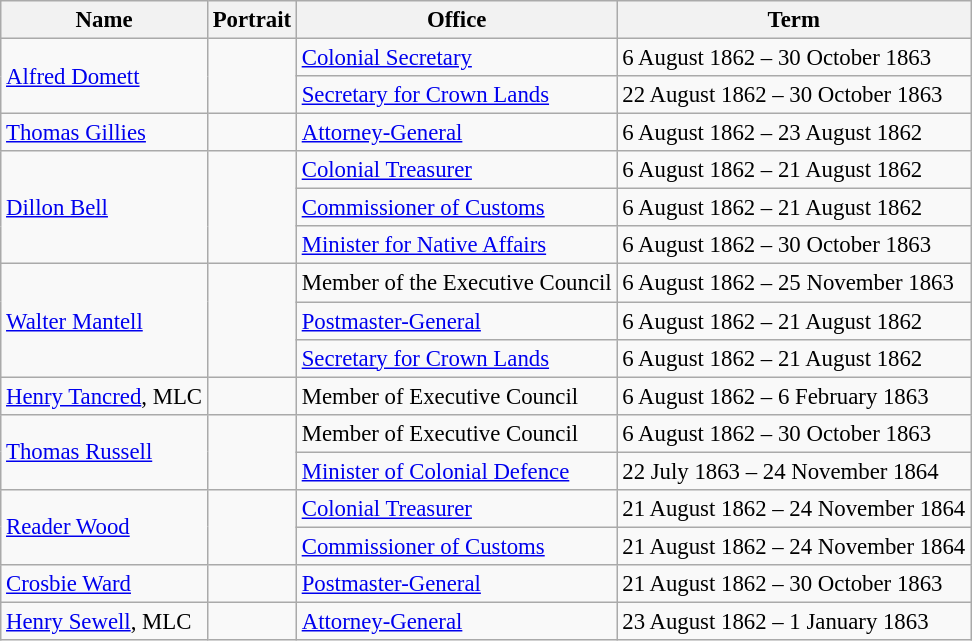<table class="wikitable" style="font-size: 95%;">
<tr>
<th>Name</th>
<th>Portrait</th>
<th>Office</th>
<th>Term</th>
</tr>
<tr>
<td rowspan=2><a href='#'>Alfred Domett</a></td>
<td rowspan=2></td>
<td><a href='#'>Colonial Secretary</a></td>
<td>6 August 1862 – 30 October 1863</td>
</tr>
<tr>
<td><a href='#'>Secretary for Crown Lands</a></td>
<td>22 August 1862 – 30 October 1863</td>
</tr>
<tr>
<td><a href='#'>Thomas Gillies</a></td>
<td></td>
<td><a href='#'>Attorney-General</a></td>
<td>6 August 1862 – 23 August 1862</td>
</tr>
<tr>
<td rowspan=3><a href='#'>Dillon Bell</a></td>
<td rowspan=3></td>
<td><a href='#'>Colonial Treasurer</a></td>
<td>6 August 1862 – 21 August 1862</td>
</tr>
<tr>
<td><a href='#'>Commissioner of Customs</a></td>
<td>6 August 1862 – 21 August 1862</td>
</tr>
<tr>
<td><a href='#'>Minister for Native Affairs</a></td>
<td>6 August 1862 – 30 October 1863</td>
</tr>
<tr>
<td rowspan=3><a href='#'>Walter Mantell</a></td>
<td rowspan=3></td>
<td>Member of the Executive Council</td>
<td>6 August 1862 – 25 November 1863</td>
</tr>
<tr>
<td><a href='#'>Postmaster-General</a></td>
<td>6 August 1862 – 21 August 1862</td>
</tr>
<tr>
<td><a href='#'>Secretary for Crown Lands</a></td>
<td>6 August 1862 – 21 August 1862</td>
</tr>
<tr>
<td><a href='#'>Henry Tancred</a>, MLC</td>
<td></td>
<td>Member of Executive Council</td>
<td>6 August 1862 – 6 February 1863</td>
</tr>
<tr>
<td rowspan=2><a href='#'>Thomas Russell</a></td>
<td rowspan=2></td>
<td>Member of Executive Council</td>
<td>6 August 1862 – 30 October 1863</td>
</tr>
<tr>
<td><a href='#'>Minister of Colonial Defence</a></td>
<td>22 July 1863 – 24 November 1864</td>
</tr>
<tr>
<td rowspan=2><a href='#'>Reader Wood</a></td>
<td rowspan=2></td>
<td><a href='#'>Colonial Treasurer</a></td>
<td>21 August 1862 – 24 November 1864</td>
</tr>
<tr>
<td><a href='#'>Commissioner of Customs</a></td>
<td>21 August 1862 – 24 November 1864</td>
</tr>
<tr>
<td><a href='#'>Crosbie Ward</a></td>
<td></td>
<td><a href='#'>Postmaster-General</a></td>
<td>21 August 1862 – 30 October 1863</td>
</tr>
<tr>
<td><a href='#'>Henry Sewell</a>, MLC</td>
<td></td>
<td><a href='#'>Attorney-General</a></td>
<td>23 August 1862 – 1 January 1863</td>
</tr>
</table>
